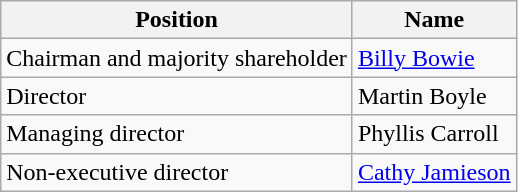<table class="wikitable">
<tr>
<th>Position</th>
<th>Name</th>
</tr>
<tr>
<td>Chairman and majority shareholder</td>
<td><a href='#'>Billy Bowie</a></td>
</tr>
<tr>
<td>Director</td>
<td>Martin Boyle</td>
</tr>
<tr>
<td>Managing director</td>
<td>Phyllis Carroll</td>
</tr>
<tr>
<td>Non-executive director</td>
<td><a href='#'>Cathy Jamieson</a></td>
</tr>
</table>
